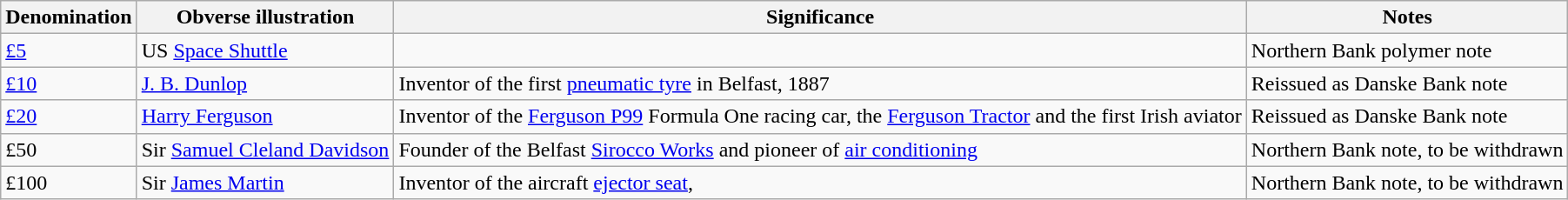<table class="wikitable">
<tr>
<th>Denomination</th>
<th>Obverse illustration</th>
<th>Significance</th>
<th>Notes</th>
</tr>
<tr>
<td><a href='#'>£5</a></td>
<td>US <a href='#'>Space Shuttle</a></td>
<td></td>
<td>Northern Bank polymer note</td>
</tr>
<tr>
<td><a href='#'>£10</a></td>
<td><a href='#'>J. B. Dunlop</a></td>
<td>Inventor of the first <a href='#'>pneumatic tyre</a> in Belfast, 1887</td>
<td>Reissued as Danske Bank note</td>
</tr>
<tr>
<td><a href='#'>£20</a></td>
<td><a href='#'>Harry Ferguson</a></td>
<td>Inventor of the <a href='#'>Ferguson P99</a> Formula One racing car, the <a href='#'>Ferguson Tractor</a> and the first Irish aviator</td>
<td>Reissued as Danske Bank note</td>
</tr>
<tr>
<td>£50</td>
<td>Sir <a href='#'>Samuel Cleland Davidson</a></td>
<td>Founder of the Belfast <a href='#'>Sirocco Works</a> and pioneer of <a href='#'>air conditioning</a></td>
<td>Northern Bank note, to be withdrawn</td>
</tr>
<tr>
<td>£100</td>
<td>Sir <a href='#'>James Martin</a></td>
<td>Inventor of the aircraft <a href='#'>ejector seat</a>,</td>
<td>Northern Bank note, to be withdrawn</td>
</tr>
</table>
